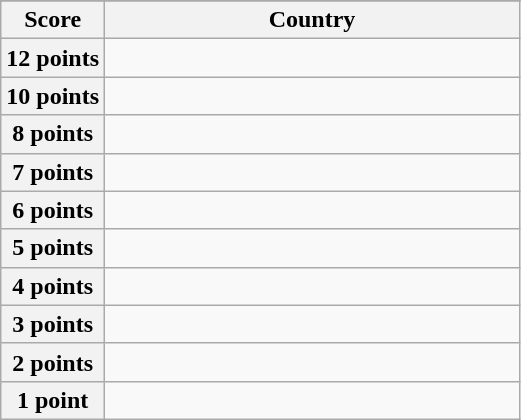<table class="wikitable">
<tr>
</tr>
<tr>
<th scope="col" width="20%">Score</th>
<th scope="col">Country</th>
</tr>
<tr>
<th scope="row">12 points</th>
<td></td>
</tr>
<tr>
<th scope="row">10 points</th>
<td></td>
</tr>
<tr>
<th scope="row">8 points</th>
<td></td>
</tr>
<tr>
<th scope="row">7 points</th>
<td></td>
</tr>
<tr>
<th scope="row">6 points</th>
<td></td>
</tr>
<tr>
<th scope="row">5 points</th>
<td></td>
</tr>
<tr>
<th scope="row">4 points</th>
<td></td>
</tr>
<tr>
<th scope="row">3 points</th>
<td></td>
</tr>
<tr>
<th scope="row">2 points</th>
<td></td>
</tr>
<tr>
<th scope="row">1 point</th>
<td></td>
</tr>
</table>
